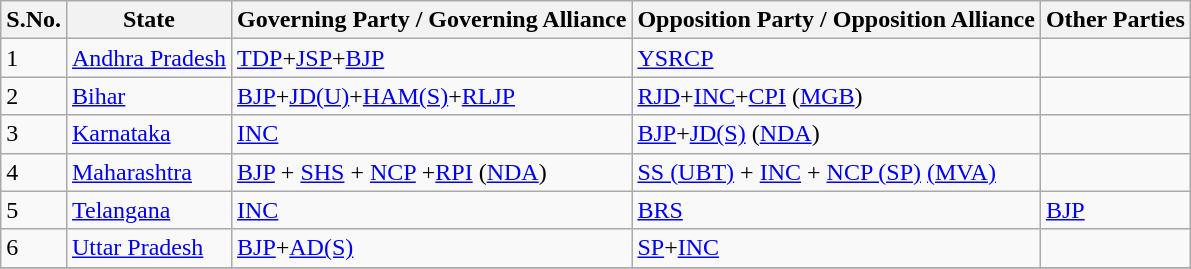<table class="wikitable sortable">
<tr>
<th>S.No.</th>
<th>State</th>
<th>Governing Party / Governing Alliance</th>
<th>Opposition Party / Opposition Alliance</th>
<th>Other Parties</th>
</tr>
<tr>
<td>1</td>
<td><a href='#'>Andhra Pradesh</a></td>
<td><a href='#'>TDP</a>+<a href='#'>JSP</a>+<a href='#'>BJP</a></td>
<td><a href='#'>YSRCP</a></td>
<td></td>
</tr>
<tr>
<td>2</td>
<td><a href='#'>Bihar</a></td>
<td><a href='#'>BJP</a>+<a href='#'>JD(U)</a>+<a href='#'>HAM(S)</a>+<a href='#'>RLJP</a></td>
<td><a href='#'>RJD</a>+<a href='#'>INC</a>+<a href='#'>CPI</a> (<a href='#'>MGB</a>)</td>
<td></td>
</tr>
<tr>
<td>3</td>
<td><a href='#'>Karnataka</a></td>
<td><a href='#'>INC</a></td>
<td><a href='#'>BJP</a>+<a href='#'>JD(S)</a> (<a href='#'>NDA</a>)</td>
<td></td>
</tr>
<tr>
<td>4</td>
<td><a href='#'>Maharashtra</a></td>
<td><a href='#'>BJP</a> + <a href='#'>SHS</a> + <a href='#'>NCP</a> +<a href='#'>RPI</a> (<a href='#'>NDA</a>)</td>
<td><a href='#'>SS (UBT)</a> + <a href='#'>INC</a> + <a href='#'>NCP (SP)</a> <a href='#'>(MVA)</a></td>
<td></td>
</tr>
<tr>
<td>5</td>
<td><a href='#'>Telangana</a></td>
<td><a href='#'>INC</a></td>
<td><a href='#'>BRS</a></td>
<td><a href='#'>BJP</a></td>
</tr>
<tr>
<td>6</td>
<td><a href='#'>Uttar Pradesh</a></td>
<td><a href='#'>BJP</a>+<a href='#'>AD(S)</a></td>
<td><a href='#'>SP</a>+<a href='#'>INC</a></td>
<td></td>
</tr>
<tr>
</tr>
</table>
